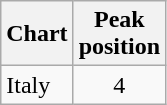<table class="wikitable sortable">
<tr>
<th align="left">Chart</th>
<th align="left">Peak<br>position</th>
</tr>
<tr>
<td align="left">Italy</td>
<td align="center">4</td>
</tr>
</table>
